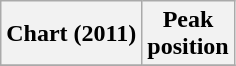<table class="wikitable plainrowheaders">
<tr>
<th scope="col">Chart (2011)</th>
<th scope="col">Peak<br>position</th>
</tr>
<tr>
</tr>
</table>
